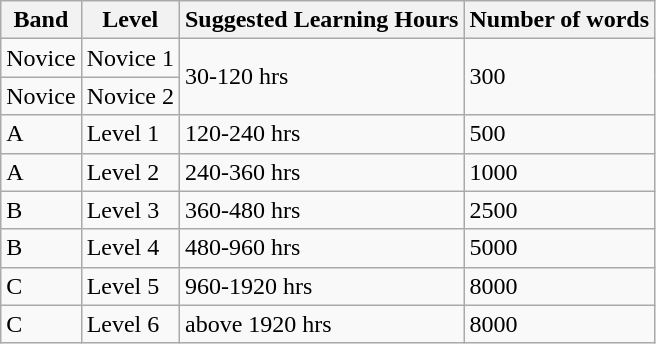<table class="wikitable">
<tr>
<th>Band</th>
<th>Level</th>
<th>Suggested Learning Hours</th>
<th>Number of words</th>
</tr>
<tr>
<td>Novice</td>
<td>Novice 1</td>
<td rowspan="2">30-120 hrs</td>
<td rowspan="2">300</td>
</tr>
<tr>
<td>Novice</td>
<td>Novice 2</td>
</tr>
<tr>
<td>A</td>
<td>Level 1</td>
<td>120-240 hrs</td>
<td>500</td>
</tr>
<tr>
<td>A</td>
<td>Level 2</td>
<td>240-360 hrs</td>
<td>1000</td>
</tr>
<tr>
<td>B</td>
<td>Level 3</td>
<td>360-480 hrs</td>
<td>2500</td>
</tr>
<tr>
<td>B</td>
<td>Level 4</td>
<td>480-960 hrs</td>
<td>5000</td>
</tr>
<tr>
<td>C</td>
<td>Level 5</td>
<td>960-1920 hrs</td>
<td>8000</td>
</tr>
<tr>
<td>C</td>
<td>Level 6</td>
<td>above 1920 hrs</td>
<td>8000</td>
</tr>
</table>
